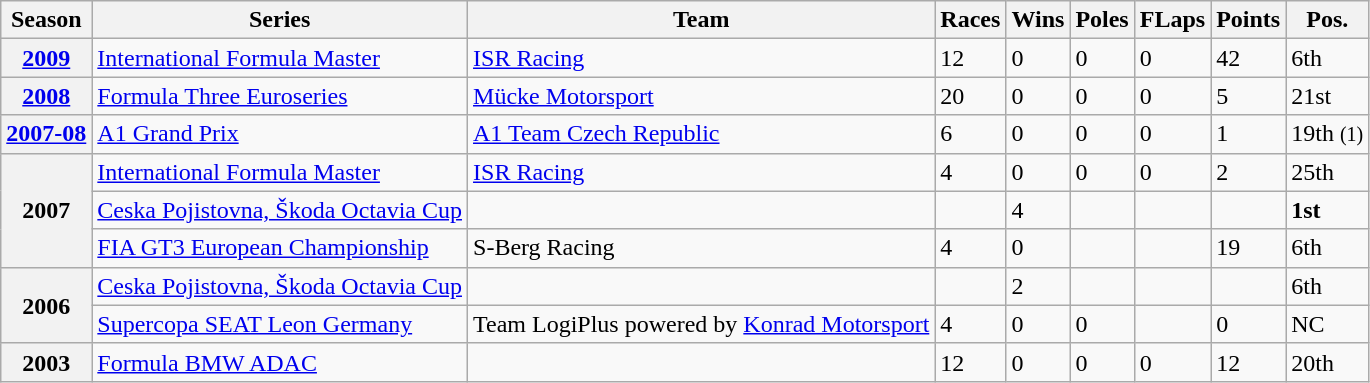<table class="wikitable">
<tr>
<th>Season</th>
<th>Series</th>
<th>Team</th>
<th>Races</th>
<th>Wins</th>
<th>Poles</th>
<th Fastest laps>FLaps</th>
<th>Points</th>
<th>Pos.</th>
</tr>
<tr>
<th><a href='#'>2009</a></th>
<td><a href='#'>International Formula Master</a></td>
<td><a href='#'>ISR Racing</a></td>
<td>12</td>
<td>0</td>
<td>0</td>
<td>0</td>
<td>42</td>
<td>6th</td>
</tr>
<tr>
<th><a href='#'>2008</a></th>
<td><a href='#'>Formula Three Euroseries</a></td>
<td><a href='#'>Mücke Motorsport</a></td>
<td>20</td>
<td>0</td>
<td>0</td>
<td>0</td>
<td>5</td>
<td>21st</td>
</tr>
<tr>
<th><a href='#'>2007-08</a></th>
<td><a href='#'>A1 Grand Prix</a></td>
<td><a href='#'>A1 Team Czech Republic</a></td>
<td>6</td>
<td>0</td>
<td>0</td>
<td>0</td>
<td>1</td>
<td>19th <small>(1)</small></td>
</tr>
<tr>
<th rowspan=3>2007</th>
<td><a href='#'>International Formula Master</a></td>
<td><a href='#'>ISR Racing</a></td>
<td>4</td>
<td>0</td>
<td>0</td>
<td>0</td>
<td>2</td>
<td>25th</td>
</tr>
<tr>
<td><a href='#'>Ceska Pojistovna, Škoda Octavia Cup</a></td>
<td></td>
<td></td>
<td>4</td>
<td></td>
<td></td>
<td></td>
<td><strong>1st</strong></td>
</tr>
<tr>
<td><a href='#'>FIA GT3 European Championship</a></td>
<td>S-Berg Racing</td>
<td>4</td>
<td>0</td>
<td></td>
<td></td>
<td>19</td>
<td>6th</td>
</tr>
<tr>
<th rowspan=2>2006</th>
<td><a href='#'>Ceska Pojistovna, Škoda Octavia Cup</a></td>
<td></td>
<td></td>
<td>2</td>
<td></td>
<td></td>
<td></td>
<td>6th</td>
</tr>
<tr>
<td><a href='#'>Supercopa SEAT Leon Germany</a></td>
<td>Team LogiPlus powered by <a href='#'>Konrad Motorsport</a></td>
<td>4</td>
<td>0</td>
<td>0</td>
<td></td>
<td>0</td>
<td>NC</td>
</tr>
<tr>
<th>2003</th>
<td><a href='#'>Formula BMW ADAC</a></td>
<td></td>
<td>12</td>
<td>0</td>
<td>0</td>
<td>0</td>
<td>12</td>
<td>20th</td>
</tr>
</table>
